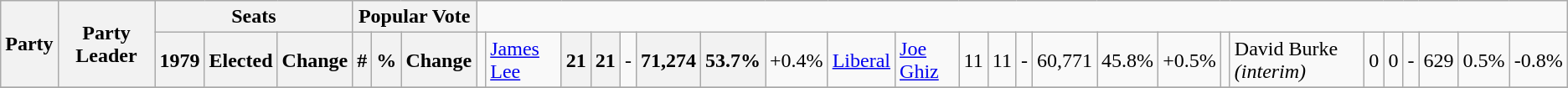<table class="wikitable">
<tr>
<th rowspan="2" colspan="2">Party</th>
<th rowspan="2">Party Leader</th>
<th colspan="3">Seats</th>
<th colspan="3">Popular Vote</th>
</tr>
<tr>
<th>1979</th>
<th>Elected</th>
<th>Change</th>
<th>#</th>
<th>%</th>
<th>Change<br>
</th>
<td></td>
<td><a href='#'>James Lee</a></td>
<th align=right>21</th>
<th align=right>21</th>
<td align=right>-</td>
<th align=right>71,274</th>
<th align=right>53.7%</th>
<td align=right>+0.4%<br>
</td>
<td><a href='#'>Liberal</a></td>
<td><a href='#'>Joe Ghiz</a></td>
<td align=right>11</td>
<td align=right>11</td>
<td align=right>-</td>
<td align=right>60,771</td>
<td align=right>45.8%</td>
<td align=right>+0.5%<br>
</td>
<td></td>
<td>David Burke <em>(interim)</em></td>
<td align=right>0</td>
<td align=right>0</td>
<td align=right>-</td>
<td align=right>629</td>
<td align=right>0.5%</td>
<td align=right>-0.8%</td>
</tr>
<tr>
</tr>
</table>
